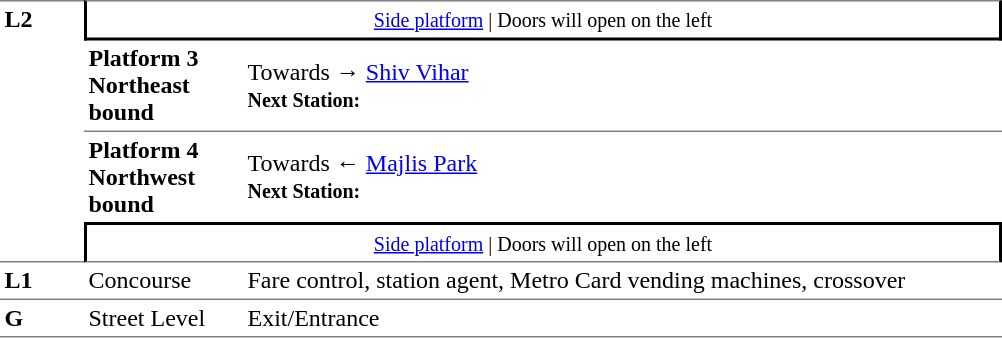<table table border=0 cellspacing=0 cellpadding=3>
<tr>
<td style="border-top:solid 1px grey;border-bottom:solid 1px grey;" width=50 rowspan=4 valign=top><strong>L2</strong></td>
<td style="border-top:solid 1px grey;border-right:solid 2px black;border-left:solid 2px black;border-bottom:solid 2px black;text-align:center;" colspan=2><small><a href='#'>Side platform</a> | Doors will open on the left </small></td>
</tr>
<tr>
<td style="border-bottom:solid 1px grey;" width=100><span><strong>Platform 3</strong><br><strong>Northeast bound</strong></span></td>
<td style="border-bottom:solid 1px grey;" width=500>Towards → <a href='#'>Shiv Vihar</a><br><small><strong>Next Station:</strong> </small></td>
</tr>
<tr>
<td><span><strong>Platform 4</strong><br><strong>Northwest bound</strong></span></td>
<td><span></span>Towards ← <a href='#'>Majlis Park</a><br><small><strong>Next Station:</strong> </small></td>
</tr>
<tr>
<td style="border-top:solid 2px black;border-right:solid 2px black;border-left:solid 2px black;border-bottom:solid 1px grey;text-align:center;" colspan=2><small><a href='#'>Side platform</a> | Doors will open on the left </small></td>
</tr>
<tr>
<td valign=top><strong>L1</strong></td>
<td valign=top>Concourse</td>
<td valign=top>Fare control, station agent, Metro Card vending machines, crossover</td>
</tr>
<tr>
<td style="border-bottom:solid 1px grey;border-top:solid 1px grey;" width=50 valign=top><strong>G</strong></td>
<td style="border-top:solid 1px grey;border-bottom:solid 1px grey;" width=100 valign=top>Street Level</td>
<td style="border-top:solid 1px grey;border-bottom:solid 1px grey;" width=500 valign=top>Exit/Entrance</td>
</tr>
</table>
